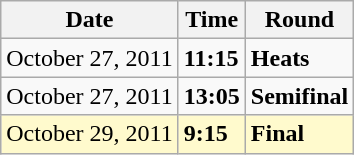<table class="wikitable">
<tr>
<th>Date</th>
<th>Time</th>
<th>Round</th>
</tr>
<tr>
<td>October 27, 2011</td>
<td><strong>11:15</strong></td>
<td><strong>Heats</strong></td>
</tr>
<tr>
<td>October 27, 2011</td>
<td><strong>13:05</strong></td>
<td><strong>Semifinal</strong></td>
</tr>
<tr style=background:lemonchiffon>
<td>October 29, 2011</td>
<td><strong>9:15</strong></td>
<td><strong>Final</strong></td>
</tr>
</table>
